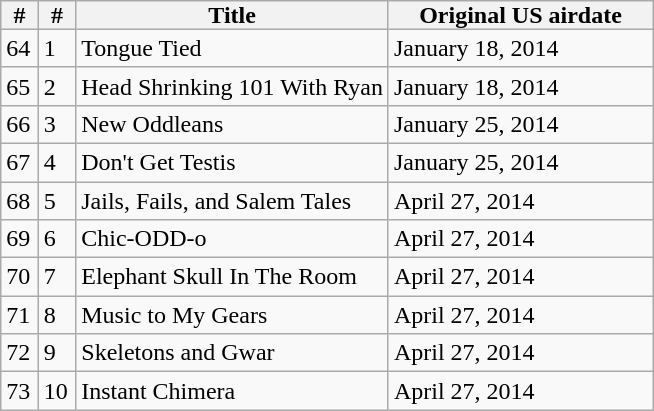<table class=wikitable>
<tr>
<th style="padding: 0px 8px">#</th>
<th style="padding: 0px 8px">#</th>
<th style="padding: 0px 35px">Title</th>
<th style="padding: 0px 20px">Original US airdate</th>
</tr>
<tr>
<td>64</td>
<td>1</td>
<td>Tongue Tied</td>
<td>January 18, 2014</td>
</tr>
<tr>
<td>65</td>
<td>2</td>
<td>Head Shrinking 101 With Ryan</td>
<td>January 18, 2014</td>
</tr>
<tr>
<td>66</td>
<td>3</td>
<td>New Oddleans</td>
<td>January 25, 2014</td>
</tr>
<tr>
<td>67</td>
<td>4</td>
<td>Don't Get Testis</td>
<td>January 25, 2014</td>
</tr>
<tr>
<td>68</td>
<td>5</td>
<td>Jails, Fails, and Salem Tales</td>
<td>April 27, 2014</td>
</tr>
<tr>
<td>69</td>
<td>6</td>
<td>Chic-ODD-o</td>
<td>April 27, 2014</td>
</tr>
<tr>
<td>70</td>
<td>7</td>
<td>Elephant Skull In The Room</td>
<td>April 27, 2014</td>
</tr>
<tr>
<td>71</td>
<td>8</td>
<td>Music to My Gears</td>
<td>April 27, 2014</td>
</tr>
<tr>
<td>72</td>
<td>9</td>
<td>Skeletons and Gwar</td>
<td>April 27, 2014</td>
</tr>
<tr>
<td>73</td>
<td>10</td>
<td>Instant Chimera</td>
<td>April 27, 2014</td>
</tr>
</table>
